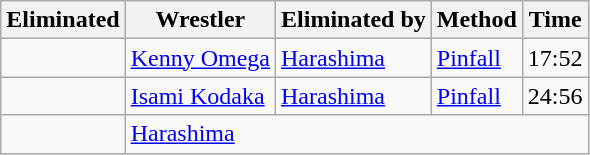<table class="wikitable sortable">
<tr>
<th>Eliminated</th>
<th>Wrestler</th>
<th>Eliminated by</th>
<th>Method</th>
<th>Time</th>
</tr>
<tr>
<td></td>
<td><a href='#'>Kenny Omega</a></td>
<td><a href='#'>Harashima</a></td>
<td><a href='#'>Pinfall</a></td>
<td>17:52</td>
</tr>
<tr>
<td></td>
<td><a href='#'>Isami Kodaka</a></td>
<td><a href='#'>Harashima</a></td>
<td><a href='#'>Pinfall</a></td>
<td>24:56</td>
</tr>
<tr>
<td></td>
<td colspan="4"><a href='#'>Harashima</a></td>
</tr>
</table>
